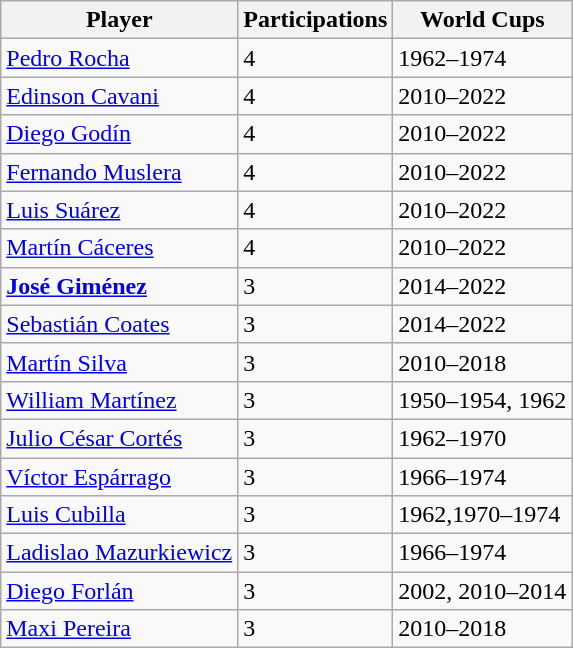<table class="wikitable">
<tr>
<th>Player</th>
<th>Participations</th>
<th>World Cups</th>
</tr>
<tr>
<td><a href='#'>Pedro Rocha</a></td>
<td>4</td>
<td>1962–1974</td>
</tr>
<tr>
<td><a href='#'>Edinson Cavani</a></td>
<td>4</td>
<td>2010–2022</td>
</tr>
<tr>
<td><a href='#'>Diego Godín</a></td>
<td>4</td>
<td>2010–2022</td>
</tr>
<tr>
<td><a href='#'>Fernando Muslera</a></td>
<td>4</td>
<td>2010–2022</td>
</tr>
<tr>
<td><a href='#'>Luis Suárez</a></td>
<td>4</td>
<td>2010–2022</td>
</tr>
<tr>
<td><a href='#'>Martín Cáceres</a></td>
<td>4</td>
<td>2010–2022</td>
</tr>
<tr>
<td><strong><a href='#'>José Giménez</a></strong></td>
<td>3</td>
<td>2014–2022</td>
</tr>
<tr>
<td><a href='#'>Sebastián Coates</a></td>
<td>3</td>
<td>2014–2022</td>
</tr>
<tr>
<td><a href='#'>Martín Silva</a></td>
<td>3</td>
<td>2010–2018</td>
</tr>
<tr>
<td><a href='#'>William Martínez</a></td>
<td>3</td>
<td>1950–1954, 1962</td>
</tr>
<tr>
<td><a href='#'>Julio César Cortés</a></td>
<td>3</td>
<td>1962–1970</td>
</tr>
<tr>
<td><a href='#'>Víctor Espárrago</a></td>
<td>3</td>
<td>1966–1974</td>
</tr>
<tr>
<td><a href='#'>Luis Cubilla</a></td>
<td>3</td>
<td>1962,1970–1974</td>
</tr>
<tr>
<td><a href='#'>Ladislao Mazurkiewicz</a></td>
<td>3</td>
<td>1966–1974</td>
</tr>
<tr>
<td><a href='#'>Diego Forlán</a></td>
<td>3</td>
<td>2002, 2010–2014</td>
</tr>
<tr>
<td><a href='#'>Maxi Pereira</a></td>
<td>3</td>
<td>2010–2018</td>
</tr>
</table>
